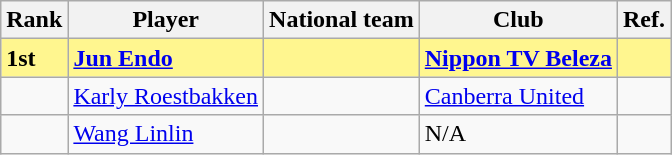<table class="wikitable">
<tr>
<th>Rank</th>
<th>Player</th>
<th>National team</th>
<th>Club</th>
<th>Ref.</th>
</tr>
<tr bgcolor="#FFF68F">
<td><strong>1st</strong></td>
<td><strong><a href='#'>Jun Endo</a></strong></td>
<td><strong></strong></td>
<td> <strong><a href='#'>Nippon TV Beleza</a></strong></td>
<td></td>
</tr>
<tr>
<td></td>
<td><a href='#'>Karly Roestbakken</a></td>
<td></td>
<td> <a href='#'>Canberra United</a></td>
<td></td>
</tr>
<tr>
<td></td>
<td><a href='#'>Wang Linlin</a></td>
<td></td>
<td>N/A</td>
<td></td>
</tr>
</table>
